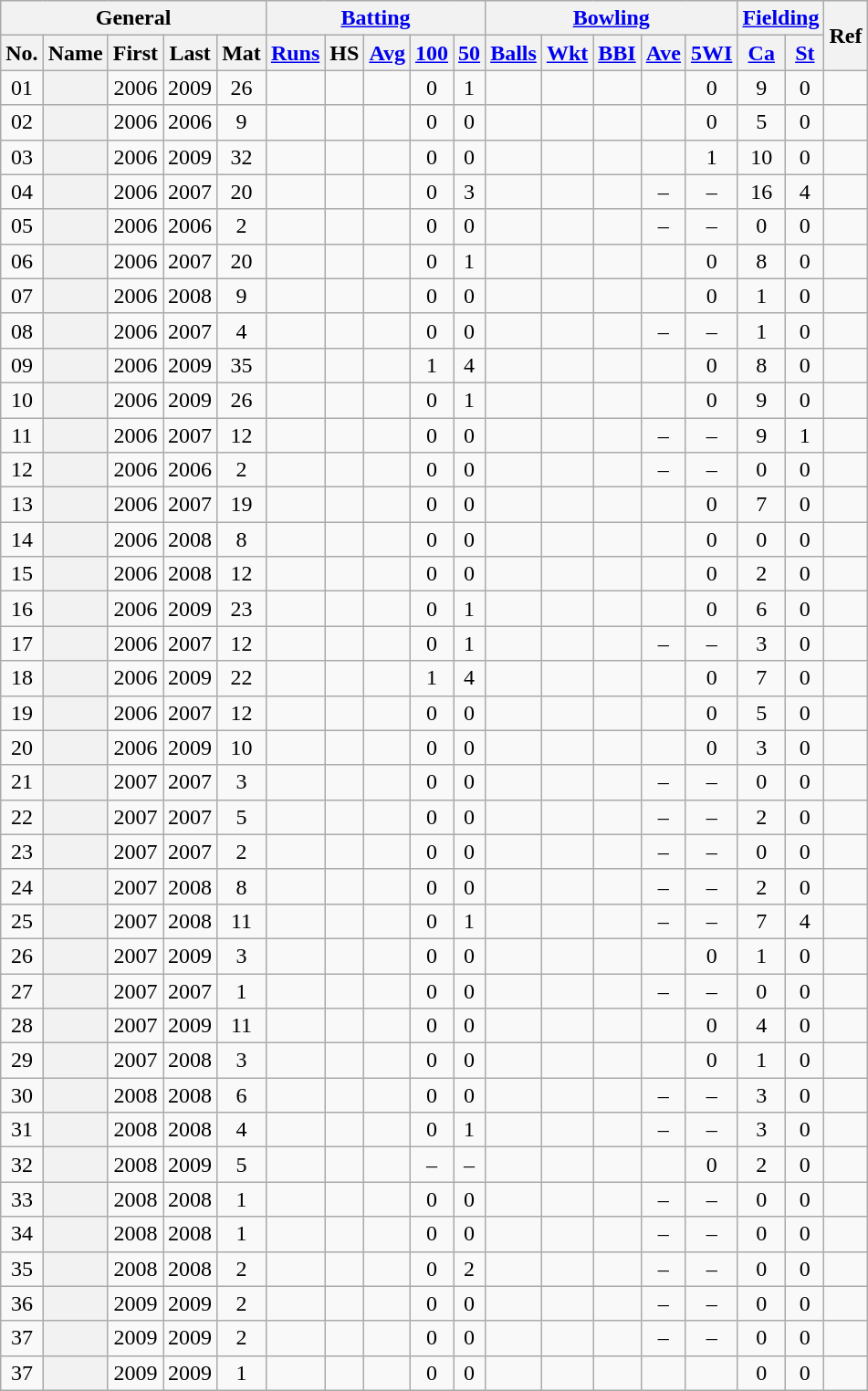<table class="wikitable plainrowheaders sortable">
<tr align="center">
<th scope="col" colspan=5 class="unsortable">General</th>
<th scope="col" colspan=5 class="unsortable"><a href='#'>Batting</a></th>
<th scope="col" colspan=5 class="unsortable"><a href='#'>Bowling</a></th>
<th scope="col" colspan=2 class="unsortable"><a href='#'>Fielding</a></th>
<th scope="col" rowspan=2 class="unsortable">Ref</th>
</tr>
<tr align="center">
<th scope="col">No.</th>
<th scope="col">Name</th>
<th scope="col">First</th>
<th scope="col">Last</th>
<th scope="col">Mat</th>
<th scope="col"><a href='#'>Runs</a></th>
<th scope="col">HS</th>
<th scope="col"><a href='#'>Avg</a></th>
<th scope="col"><a href='#'>100</a></th>
<th scope="col"><a href='#'>50</a></th>
<th scope="col"><a href='#'>Balls</a></th>
<th scope="col"><a href='#'>Wkt</a></th>
<th scope="col"><a href='#'>BBI</a></th>
<th scope="col"><a href='#'>Ave</a></th>
<th><a href='#'>5WI</a></th>
<th scope="col"><a href='#'>Ca</a></th>
<th scope="col"><a href='#'>St</a></th>
</tr>
<tr align="center">
<td><span>0</span>1</td>
<th scope="row" align="left"></th>
<td>2006</td>
<td>2009</td>
<td>26</td>
<td></td>
<td></td>
<td></td>
<td>0</td>
<td>1</td>
<td></td>
<td></td>
<td></td>
<td></td>
<td>0</td>
<td>9</td>
<td>0</td>
<td></td>
</tr>
<tr align="center">
<td><span>0</span>2</td>
<th scope="row" align="left"></th>
<td>2006</td>
<td>2006</td>
<td>9</td>
<td></td>
<td></td>
<td></td>
<td>0</td>
<td>0</td>
<td></td>
<td></td>
<td></td>
<td></td>
<td>0</td>
<td>5</td>
<td>0</td>
<td></td>
</tr>
<tr align="center">
<td><span>0</span>3</td>
<th scope="row" align="left"></th>
<td>2006</td>
<td>2009</td>
<td>32</td>
<td></td>
<td></td>
<td></td>
<td>0</td>
<td>0</td>
<td></td>
<td></td>
<td></td>
<td></td>
<td>1</td>
<td>10</td>
<td>0</td>
<td></td>
</tr>
<tr align="center">
<td><span>0</span>4</td>
<th scope="row" align="left"> </th>
<td>2006</td>
<td>2007</td>
<td>20</td>
<td></td>
<td></td>
<td></td>
<td>0</td>
<td>3</td>
<td></td>
<td></td>
<td></td>
<td>–</td>
<td>–</td>
<td>16</td>
<td>4</td>
<td></td>
</tr>
<tr align="center">
<td><span>0</span>5</td>
<th scope="row" align="left"></th>
<td>2006</td>
<td>2006</td>
<td>2</td>
<td></td>
<td></td>
<td></td>
<td>0</td>
<td>0</td>
<td></td>
<td></td>
<td></td>
<td>–</td>
<td>–</td>
<td>0</td>
<td>0</td>
<td></td>
</tr>
<tr align="center">
<td><span>0</span>6</td>
<th scope="row" align="left"></th>
<td>2006</td>
<td>2007</td>
<td>20</td>
<td></td>
<td></td>
<td></td>
<td>0</td>
<td>1</td>
<td></td>
<td></td>
<td></td>
<td></td>
<td>0</td>
<td>8</td>
<td>0</td>
<td></td>
</tr>
<tr align="center">
<td><span>0</span>7</td>
<th scope="row" align="left"></th>
<td>2006</td>
<td>2008</td>
<td>9</td>
<td></td>
<td></td>
<td></td>
<td>0</td>
<td>0</td>
<td></td>
<td></td>
<td></td>
<td></td>
<td>0</td>
<td>1</td>
<td>0</td>
<td></td>
</tr>
<tr align="center">
<td><span>0</span>8</td>
<th scope="row" align="left"></th>
<td>2006</td>
<td>2007</td>
<td>4</td>
<td></td>
<td></td>
<td></td>
<td>0</td>
<td>0</td>
<td></td>
<td></td>
<td></td>
<td>–</td>
<td>–</td>
<td>1</td>
<td>0</td>
<td></td>
</tr>
<tr align="center">
<td><span>0</span>9</td>
<th scope="row" align="left"> </th>
<td>2006</td>
<td>2009</td>
<td>35</td>
<td></td>
<td></td>
<td></td>
<td>1</td>
<td>4</td>
<td></td>
<td></td>
<td></td>
<td></td>
<td>0</td>
<td>8</td>
<td>0</td>
<td></td>
</tr>
<tr align="center">
<td>10</td>
<th scope="row" align="left"> </th>
<td>2006</td>
<td>2009</td>
<td>26</td>
<td></td>
<td></td>
<td></td>
<td>0</td>
<td>1</td>
<td></td>
<td></td>
<td></td>
<td></td>
<td>0</td>
<td>9</td>
<td>0</td>
<td></td>
</tr>
<tr align="center">
<td>11</td>
<th scope="row" align="left"> </th>
<td>2006</td>
<td>2007</td>
<td>12</td>
<td></td>
<td></td>
<td></td>
<td>0</td>
<td>0</td>
<td></td>
<td></td>
<td></td>
<td>–</td>
<td>–</td>
<td>9</td>
<td>1</td>
<td></td>
</tr>
<tr align="center">
<td>12</td>
<th scope="row" align="left"></th>
<td>2006</td>
<td>2006</td>
<td>2</td>
<td></td>
<td></td>
<td></td>
<td>0</td>
<td>0</td>
<td></td>
<td></td>
<td></td>
<td>–</td>
<td>–</td>
<td>0</td>
<td>0</td>
<td></td>
</tr>
<tr align="center">
<td>13</td>
<th scope="row" align="left"></th>
<td>2006</td>
<td>2007</td>
<td>19</td>
<td></td>
<td></td>
<td></td>
<td>0</td>
<td>0</td>
<td></td>
<td></td>
<td></td>
<td></td>
<td>0</td>
<td>7</td>
<td>0</td>
<td></td>
</tr>
<tr align="center">
<td>14</td>
<th scope="row" align="left"></th>
<td>2006</td>
<td>2008</td>
<td>8</td>
<td></td>
<td></td>
<td></td>
<td>0</td>
<td>0</td>
<td></td>
<td></td>
<td></td>
<td></td>
<td>0</td>
<td>0</td>
<td>0</td>
<td></td>
</tr>
<tr align="center">
<td>15</td>
<th scope="row" align="left"></th>
<td>2006</td>
<td>2008</td>
<td>12</td>
<td></td>
<td></td>
<td></td>
<td>0</td>
<td>0</td>
<td></td>
<td></td>
<td></td>
<td></td>
<td>0</td>
<td>2</td>
<td>0</td>
<td></td>
</tr>
<tr align="center">
<td>16</td>
<th scope="row" align="left"></th>
<td>2006</td>
<td>2009</td>
<td>23</td>
<td></td>
<td></td>
<td></td>
<td>0</td>
<td>1</td>
<td></td>
<td></td>
<td></td>
<td></td>
<td>0</td>
<td>6</td>
<td>0</td>
<td></td>
</tr>
<tr align="center">
<td>17</td>
<th scope="row" align="left"></th>
<td>2006</td>
<td>2007</td>
<td>12</td>
<td></td>
<td></td>
<td></td>
<td>0</td>
<td>1</td>
<td></td>
<td></td>
<td></td>
<td>–</td>
<td>–</td>
<td>3</td>
<td>0</td>
<td></td>
</tr>
<tr align="center">
<td>18</td>
<th scope="row" align="left"></th>
<td>2006</td>
<td>2009</td>
<td>22</td>
<td></td>
<td></td>
<td></td>
<td>1</td>
<td>4</td>
<td></td>
<td></td>
<td></td>
<td></td>
<td>0</td>
<td>7</td>
<td>0</td>
<td></td>
</tr>
<tr align="center">
<td>19</td>
<th scope="row" align="left"></th>
<td>2006</td>
<td>2007</td>
<td>12</td>
<td></td>
<td></td>
<td></td>
<td>0</td>
<td>0</td>
<td></td>
<td></td>
<td></td>
<td></td>
<td>0</td>
<td>5</td>
<td>0</td>
<td></td>
</tr>
<tr align="center">
<td>20</td>
<th scope="row" align="left"></th>
<td>2006</td>
<td>2009</td>
<td>10</td>
<td></td>
<td></td>
<td></td>
<td>0</td>
<td>0</td>
<td></td>
<td></td>
<td></td>
<td></td>
<td>0</td>
<td>3</td>
<td>0</td>
<td></td>
</tr>
<tr align="center">
<td>21</td>
<th scope="row" align="left"></th>
<td>2007</td>
<td>2007</td>
<td>3</td>
<td></td>
<td></td>
<td></td>
<td>0</td>
<td>0</td>
<td></td>
<td></td>
<td></td>
<td>–</td>
<td>–</td>
<td>0</td>
<td>0</td>
<td></td>
</tr>
<tr align="center">
<td>22</td>
<th scope="row" align="left"></th>
<td>2007</td>
<td>2007</td>
<td>5</td>
<td></td>
<td></td>
<td></td>
<td>0</td>
<td>0</td>
<td></td>
<td></td>
<td></td>
<td>–</td>
<td>–</td>
<td>2</td>
<td>0</td>
<td></td>
</tr>
<tr align="center">
<td>23</td>
<th scope="row" align="left"> </th>
<td>2007</td>
<td>2007</td>
<td>2</td>
<td></td>
<td></td>
<td></td>
<td>0</td>
<td>0</td>
<td></td>
<td></td>
<td></td>
<td>–</td>
<td>–</td>
<td>0</td>
<td>0</td>
<td></td>
</tr>
<tr align="center">
<td>24</td>
<th scope="row" align="left"></th>
<td>2007</td>
<td>2008</td>
<td>8</td>
<td></td>
<td></td>
<td></td>
<td>0</td>
<td>0</td>
<td></td>
<td></td>
<td></td>
<td>–</td>
<td>–</td>
<td>2</td>
<td>0</td>
<td></td>
</tr>
<tr align="center">
<td>25</td>
<th scope="row" align="left"> </th>
<td>2007</td>
<td>2008</td>
<td>11</td>
<td></td>
<td></td>
<td></td>
<td>0</td>
<td>1</td>
<td></td>
<td></td>
<td></td>
<td>–</td>
<td>–</td>
<td>7</td>
<td>4</td>
<td></td>
</tr>
<tr align="center">
<td>26</td>
<th scope="row" align="left"></th>
<td>2007</td>
<td>2009</td>
<td>3</td>
<td></td>
<td></td>
<td></td>
<td>0</td>
<td>0</td>
<td></td>
<td></td>
<td></td>
<td></td>
<td>0</td>
<td>1</td>
<td>0</td>
<td></td>
</tr>
<tr align="center">
<td>27</td>
<th scope="row" align="left"></th>
<td>2007</td>
<td>2007</td>
<td>1</td>
<td></td>
<td></td>
<td></td>
<td>0</td>
<td>0</td>
<td></td>
<td></td>
<td></td>
<td>–</td>
<td>–</td>
<td>0</td>
<td>0</td>
<td></td>
</tr>
<tr align="center">
<td>28</td>
<th scope="row" align="left"></th>
<td>2007</td>
<td>2009</td>
<td>11</td>
<td></td>
<td></td>
<td></td>
<td>0</td>
<td>0</td>
<td></td>
<td></td>
<td></td>
<td></td>
<td>0</td>
<td>4</td>
<td>0</td>
<td></td>
</tr>
<tr align="center">
<td>29</td>
<th scope="row" align="left"></th>
<td>2007</td>
<td>2008</td>
<td>3</td>
<td></td>
<td></td>
<td></td>
<td>0</td>
<td>0</td>
<td></td>
<td></td>
<td></td>
<td></td>
<td>0</td>
<td>1</td>
<td>0</td>
<td></td>
</tr>
<tr align="center">
<td>30</td>
<th scope="row" align="left"></th>
<td>2008</td>
<td>2008</td>
<td>6</td>
<td></td>
<td></td>
<td></td>
<td>0</td>
<td>0</td>
<td></td>
<td></td>
<td></td>
<td>–</td>
<td>–</td>
<td>3</td>
<td>0</td>
<td></td>
</tr>
<tr align="center">
<td>31</td>
<th scope="row" align="left"></th>
<td>2008</td>
<td>2008</td>
<td>4</td>
<td></td>
<td></td>
<td></td>
<td>0</td>
<td>1</td>
<td></td>
<td></td>
<td></td>
<td>–</td>
<td>–</td>
<td>3</td>
<td>0</td>
<td></td>
</tr>
<tr align="center">
<td>32</td>
<th scope="row" align="left"></th>
<td>2008</td>
<td>2009</td>
<td>5</td>
<td></td>
<td></td>
<td></td>
<td>–</td>
<td>–</td>
<td></td>
<td></td>
<td></td>
<td></td>
<td>0</td>
<td>2</td>
<td>0</td>
<td></td>
</tr>
<tr align="center">
<td>33</td>
<th scope="row" align="left"></th>
<td>2008</td>
<td>2008</td>
<td>1</td>
<td></td>
<td></td>
<td></td>
<td>0</td>
<td>0</td>
<td></td>
<td></td>
<td></td>
<td>–</td>
<td>–</td>
<td>0</td>
<td>0</td>
<td></td>
</tr>
<tr align="center">
<td>34</td>
<th scope="row" align="left"></th>
<td>2008</td>
<td>2008</td>
<td>1</td>
<td></td>
<td></td>
<td></td>
<td>0</td>
<td>0</td>
<td></td>
<td></td>
<td></td>
<td>–</td>
<td>–</td>
<td>0</td>
<td>0</td>
<td></td>
</tr>
<tr align="center">
<td>35</td>
<th scope="row" align="left"></th>
<td>2008</td>
<td>2008</td>
<td>2</td>
<td></td>
<td></td>
<td></td>
<td>0</td>
<td>2</td>
<td></td>
<td></td>
<td></td>
<td>–</td>
<td>–</td>
<td>0</td>
<td>0</td>
<td></td>
</tr>
<tr align="center">
<td>36</td>
<th scope="row" align="left"></th>
<td>2009</td>
<td>2009</td>
<td>2</td>
<td></td>
<td></td>
<td></td>
<td>0</td>
<td>0</td>
<td></td>
<td></td>
<td></td>
<td>–</td>
<td>–</td>
<td>0</td>
<td>0</td>
<td></td>
</tr>
<tr align="center">
<td>37</td>
<th scope="row" align="left"> </th>
<td>2009</td>
<td>2009</td>
<td>2</td>
<td></td>
<td></td>
<td></td>
<td>0</td>
<td>0</td>
<td></td>
<td></td>
<td></td>
<td>–</td>
<td>–</td>
<td>0</td>
<td>0</td>
<td></td>
</tr>
<tr align="center">
<td>37</td>
<th scope="row" align="left"> </th>
<td>2009</td>
<td>2009</td>
<td>1</td>
<td></td>
<td></td>
<td></td>
<td>0</td>
<td>0</td>
<td></td>
<td></td>
<td></td>
<td></td>
<td></td>
<td>0</td>
<td>0</td>
<td></td>
</tr>
</table>
